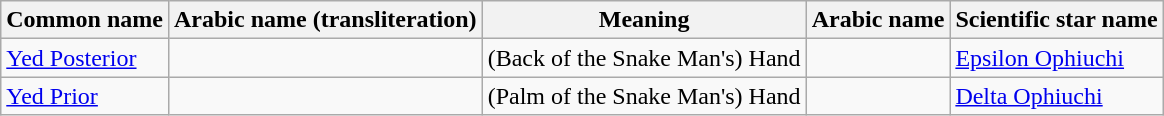<table class="wikitable">
<tr>
<th>Common name</th>
<th>Arabic name (transliteration)</th>
<th>Meaning</th>
<th>Arabic name</th>
<th>Scientific star name</th>
</tr>
<tr>
<td><a href='#'>Yed Posterior</a></td>
<td></td>
<td>(Back of the Snake Man's) Hand</td>
<td></td>
<td><a href='#'>Epsilon Ophiuchi</a></td>
</tr>
<tr>
<td><a href='#'>Yed Prior</a></td>
<td></td>
<td>(Palm of the Snake Man's) Hand</td>
<td></td>
<td><a href='#'>Delta Ophiuchi</a></td>
</tr>
</table>
